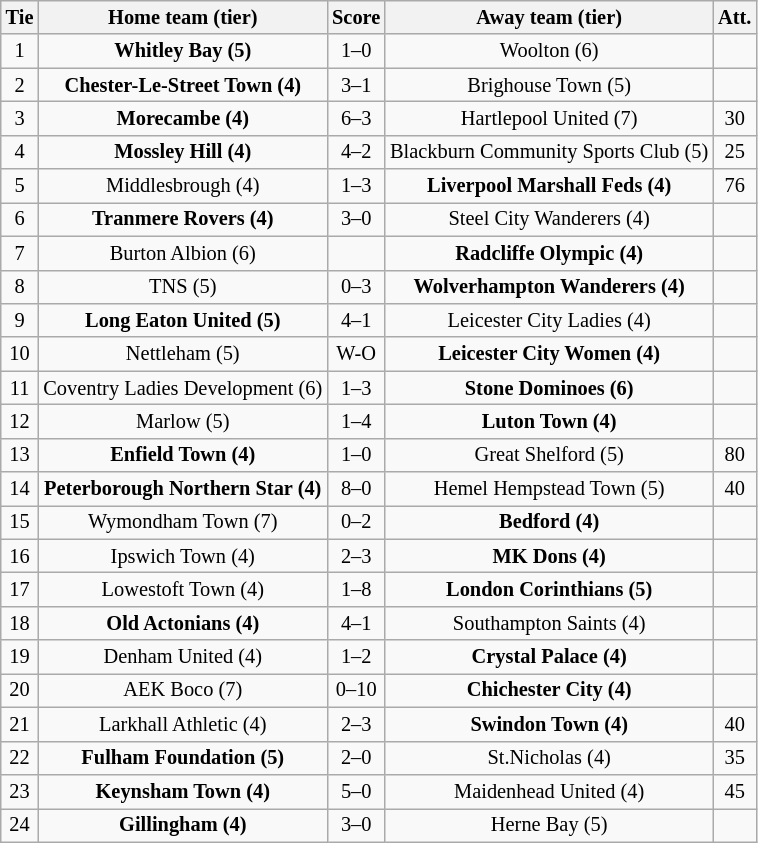<table class="wikitable" style="text-align:center; font-size:85%">
<tr>
<th>Tie</th>
<th>Home team (tier)</th>
<th>Score</th>
<th>Away team (tier)</th>
<th>Att.</th>
</tr>
<tr>
<td>1</td>
<td><strong>Whitley Bay (5)</strong></td>
<td>1–0</td>
<td>Woolton (6)</td>
<td></td>
</tr>
<tr>
<td>2</td>
<td><strong>Chester-Le-Street Town (4)</strong></td>
<td>3–1</td>
<td>Brighouse Town (5)</td>
<td></td>
</tr>
<tr>
<td>3</td>
<td><strong>Morecambe (4)</strong></td>
<td>6–3</td>
<td>Hartlepool United (7)</td>
<td>30</td>
</tr>
<tr>
<td>4</td>
<td><strong>Mossley Hill (4)</strong></td>
<td>4–2</td>
<td>Blackburn Community Sports Club (5)</td>
<td>25</td>
</tr>
<tr>
<td>5</td>
<td>Middlesbrough (4)</td>
<td>1–3</td>
<td><strong>Liverpool Marshall Feds (4)</strong></td>
<td>76</td>
</tr>
<tr>
<td>6</td>
<td><strong>Tranmere Rovers (4)</strong></td>
<td>3–0</td>
<td>Steel City Wanderers (4)</td>
<td></td>
</tr>
<tr>
<td>7</td>
<td>Burton Albion (6)</td>
<td></td>
<td><strong>Radcliffe Olympic (4)</strong></td>
<td></td>
</tr>
<tr>
<td>8</td>
<td>TNS (5)</td>
<td>0–3</td>
<td><strong>Wolverhampton Wanderers (4)</strong></td>
<td></td>
</tr>
<tr>
<td>9</td>
<td><strong>Long Eaton United (5)</strong></td>
<td>4–1</td>
<td>Leicester City Ladies (4)</td>
<td></td>
</tr>
<tr>
<td>10</td>
<td>Nettleham (5)</td>
<td>W-O</td>
<td><strong>Leicester City Women (4)</strong></td>
<td></td>
</tr>
<tr>
<td>11</td>
<td>Coventry Ladies Development (6)</td>
<td>1–3</td>
<td><strong>Stone Dominoes (6)</strong></td>
<td></td>
</tr>
<tr>
<td>12</td>
<td>Marlow (5)</td>
<td>1–4</td>
<td><strong>Luton Town (4)</strong></td>
<td></td>
</tr>
<tr>
<td>13</td>
<td><strong>Enfield Town (4)</strong></td>
<td>1–0</td>
<td>Great Shelford (5)</td>
<td>80</td>
</tr>
<tr>
<td>14</td>
<td><strong>Peterborough Northern Star (4)</strong></td>
<td>8–0</td>
<td>Hemel Hempstead Town (5)</td>
<td>40</td>
</tr>
<tr>
<td>15</td>
<td>Wymondham Town (7)</td>
<td>0–2</td>
<td><strong>Bedford (4)</strong></td>
<td></td>
</tr>
<tr>
<td>16</td>
<td>Ipswich Town (4)</td>
<td>2–3</td>
<td><strong>MK Dons (4)</strong></td>
<td></td>
</tr>
<tr>
<td>17</td>
<td>Lowestoft Town (4)</td>
<td>1–8</td>
<td><strong>London Corinthians (5)</strong></td>
<td></td>
</tr>
<tr>
<td>18</td>
<td><strong>Old Actonians (4)</strong></td>
<td>4–1</td>
<td>Southampton Saints (4)</td>
<td></td>
</tr>
<tr>
<td>19</td>
<td>Denham United (4)</td>
<td>1–2</td>
<td><strong>Crystal Palace (4)</strong></td>
<td></td>
</tr>
<tr>
<td>20</td>
<td>AEK Boco (7)</td>
<td>0–10</td>
<td><strong>Chichester City (4)</strong></td>
<td></td>
</tr>
<tr>
<td>21</td>
<td>Larkhall Athletic (4)</td>
<td>2–3</td>
<td><strong>Swindon Town (4)</strong></td>
<td>40</td>
</tr>
<tr>
<td>22</td>
<td><strong>Fulham Foundation (5)</strong></td>
<td>2–0</td>
<td>St.Nicholas (4)</td>
<td>35</td>
</tr>
<tr>
<td>23</td>
<td><strong>Keynsham Town (4)</strong></td>
<td>5–0</td>
<td>Maidenhead United (4)</td>
<td>45</td>
</tr>
<tr>
<td>24</td>
<td><strong>Gillingham (4)</strong></td>
<td>3–0</td>
<td>Herne Bay (5)</td>
<td></td>
</tr>
</table>
